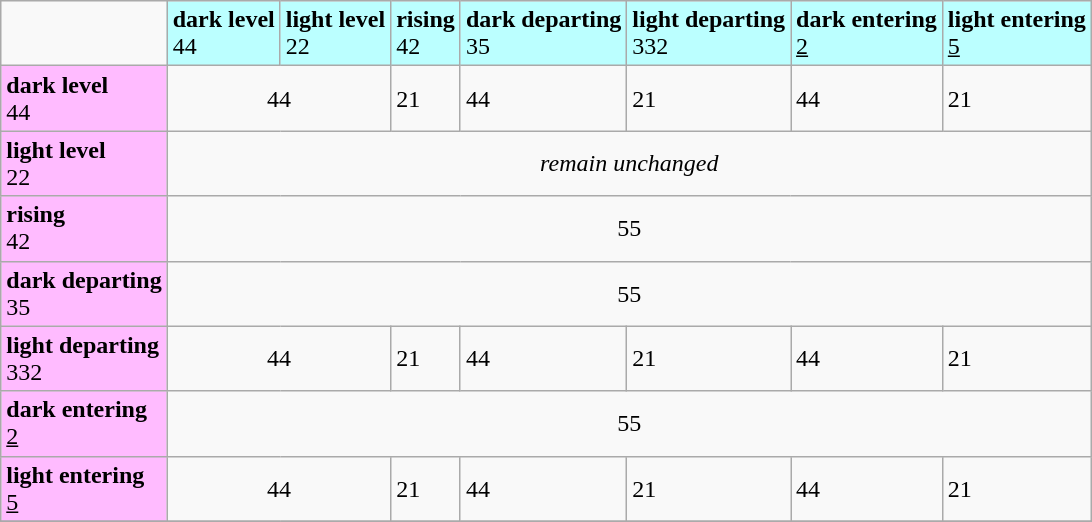<table class=wikitable>
<tr>
<td></td>
<td bgcolor="#BBFFFF"><strong>dark level</strong><br>44</td>
<td bgcolor="#BBFFFF"><strong>light level</strong><br>22</td>
<td bgcolor="#BBFFFF"><strong>rising</strong><br>42</td>
<td bgcolor="#BBFFFF"><strong>dark departing</strong><br>35</td>
<td bgcolor="#BBFFFF"><strong>light departing</strong><br>332</td>
<td bgcolor="#BBFFFF"><strong>dark entering</strong><br><u>2</u></td>
<td bgcolor="#BBFFFF"><strong>light entering</strong><br><u>5</u></td>
</tr>
<tr>
<td bgcolor="#FFBBFF"><strong>dark level</strong><br>44</td>
<td colspan="2" style="text-align:center;">44</td>
<td>21</td>
<td>44</td>
<td>21</td>
<td>44</td>
<td>21</td>
</tr>
<tr>
<td bgcolor="#FFBBFF"><strong>light level</strong><br>22</td>
<td colspan="7" style="text-align:center;"><em>remain unchanged</em></td>
</tr>
<tr>
<td bgcolor="#FFBBFF"><strong>rising</strong><br>42</td>
<td colspan="7" style="text-align:center;">55</td>
</tr>
<tr>
<td bgcolor="#FFBBFF"><strong>dark departing</strong><br>35</td>
<td colspan="7" style="text-align:center;">55</td>
</tr>
<tr>
<td bgcolor="#FFBBFF"><strong>light departing</strong><br>332</td>
<td colspan="2" style="text-align:center;">44</td>
<td>21</td>
<td>44</td>
<td>21</td>
<td>44</td>
<td>21</td>
</tr>
<tr>
<td bgcolor="#FFBBFF"><strong>dark entering</strong><br><u>2</u></td>
<td colspan="7" style="text-align:center;">55</td>
</tr>
<tr>
<td bgcolor="#FFBBFF"><strong>light entering</strong><br><u>5</u></td>
<td colspan="2" style="text-align:center;">44</td>
<td>21</td>
<td>44</td>
<td>21</td>
<td>44</td>
<td>21</td>
</tr>
<tr>
</tr>
</table>
